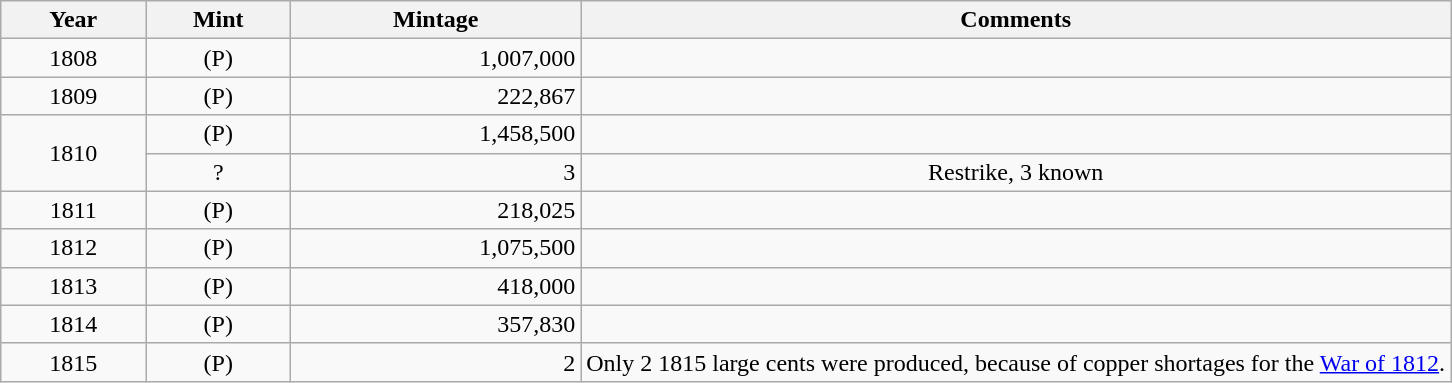<table class="wikitable sortable" style="min-width:65%; text-align:center;">
<tr>
<th width="10%">Year</th>
<th width="10%">Mint</th>
<th width="20%">Mintage</th>
<th width="60%">Comments</th>
</tr>
<tr>
<td>1808</td>
<td>(P)</td>
<td align="right">1,007,000</td>
<td></td>
</tr>
<tr>
<td>1809</td>
<td>(P)</td>
<td align="right">222,867</td>
<td></td>
</tr>
<tr>
<td rowspan="2">1810</td>
<td>(P)</td>
<td align="right">1,458,500</td>
<td></td>
</tr>
<tr>
<td>?</td>
<td align="right">3</td>
<td>Restrike, 3 known</td>
</tr>
<tr>
<td>1811</td>
<td>(P)</td>
<td align="right">218,025</td>
<td></td>
</tr>
<tr>
<td>1812</td>
<td>(P)</td>
<td align="right">1,075,500</td>
<td></td>
</tr>
<tr>
<td>1813</td>
<td>(P)</td>
<td align="right">418,000</td>
<td></td>
</tr>
<tr>
<td>1814</td>
<td>(P)</td>
<td align="right">357,830</td>
<td></td>
</tr>
<tr>
<td>1815</td>
<td>(P)</td>
<td align= "right">2</td>
<td>Only 2 1815 large cents were produced, because of copper shortages for the <a href='#'>War of 1812</a>.</td>
</tr>
</table>
